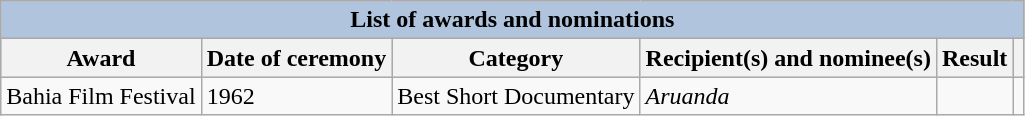<table class="wikitable sortable">
<tr style="background:#ccc; text-align:center;">
<th colspan="6" style="background: LightSteelBlue;">List of awards and nominations</th>
</tr>
<tr style="background:#ccc; text-align:center;">
<th scope="col">Award</th>
<th scope="col">Date of ceremony</th>
<th scope="col">Category</th>
<th scope="col">Recipient(s) and nominee(s)</th>
<th scope="col">Result</th>
<th scope="col" class="unsortable"></th>
</tr>
<tr>
<td rowspan="1">Bahia Film Festival</td>
<td>1962</td>
<td>Best Short Documentary</td>
<td><em>Aruanda</em></td>
<td></td>
<td style="text-align:center;"></td>
</tr>
</table>
